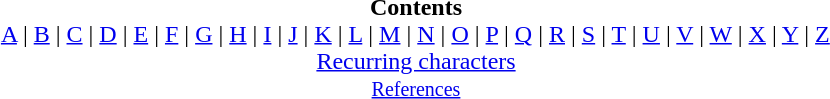<table class="toc" style="margin:1em auto;">
<tr>
<td align=center><strong>Contents</strong><br><div> <a href='#'>A</a> | <a href='#'>B</a> | <a href='#'>C</a> | <a href='#'>D</a> | <a href='#'>E</a> | <a href='#'>F</a> | <a href='#'>G</a> | <a href='#'>H</a> | <a href='#'>I</a> | <a href='#'>J</a> | <a href='#'>K</a> | <a href='#'>L</a> | <a href='#'>M</a> | <a href='#'>N</a> | <a href='#'>O</a> | <a href='#'>P</a> | <a href='#'>Q</a> | <a href='#'>R</a> | <a href='#'>S</a> | <a href='#'>T</a> | <a href='#'>U</a> | <a href='#'>V</a> | <a href='#'>W</a> | <a href='#'>X</a> | <a href='#'>Y</a> | <a href='#'>Z</a> <br><a href='#'>Recurring characters</a><br><small><a href='#'>References</a></small></div></td>
</tr>
</table>
